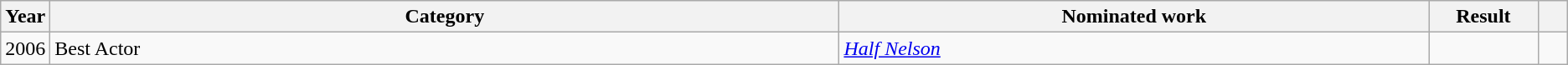<table class=wikitable>
<tr>
<th scope="col" style="width:1em;">Year</th>
<th scope="col" style="width:39em;">Category</th>
<th scope="col" style="width:29em;">Nominated work</th>
<th scope="col" style="width:5em;">Result</th>
<th scope="col" style="width:1em;"></th>
</tr>
<tr>
<td>2006</td>
<td>Best Actor</td>
<td><em><a href='#'>Half Nelson</a></em></td>
<td></td>
<td></td>
</tr>
</table>
